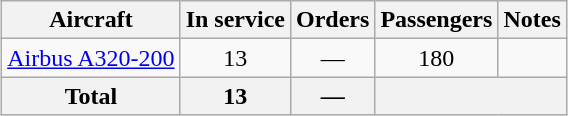<table class="wikitable" style="border-collapse:collapse;text-align:center;margin:auto;">
<tr>
<th>Aircraft</th>
<th>In service</th>
<th>Orders</th>
<th>Passengers</th>
<th>Notes</th>
</tr>
<tr>
<td><a href='#'>Airbus A320-200</a></td>
<td>13</td>
<td>—</td>
<td>180</td>
<td></td>
</tr>
<tr>
<th>Total</th>
<th>13</th>
<th>—</th>
<th colspan="2"></th>
</tr>
</table>
